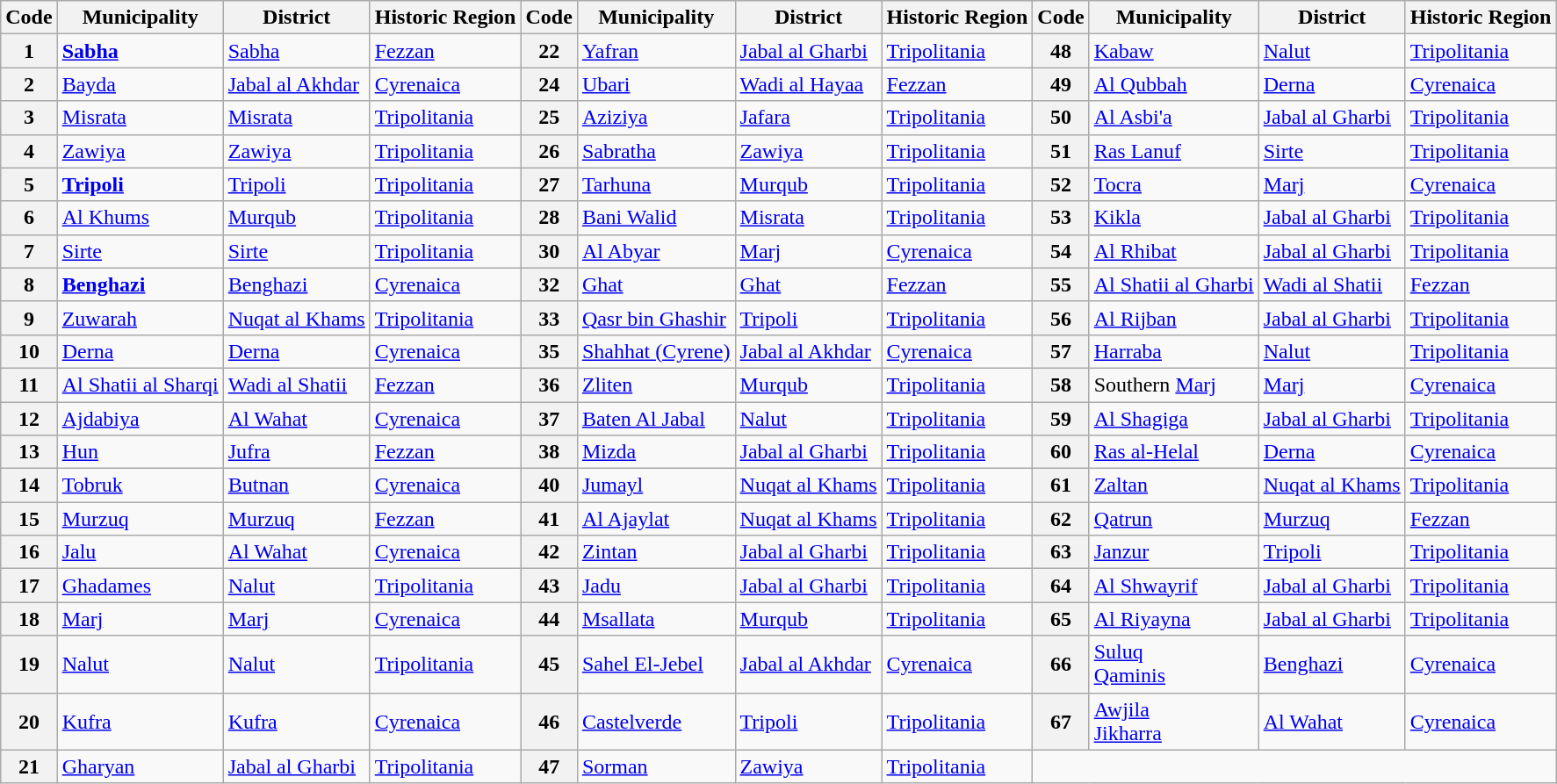<table class="wikitable">
<tr>
<th>Code</th>
<th>Municipality</th>
<th>District</th>
<th>Historic Region</th>
<th>Code</th>
<th>Municipality</th>
<th>District</th>
<th>Historic Region</th>
<th>Code</th>
<th>Municipality</th>
<th>District</th>
<th>Historic Region</th>
</tr>
<tr>
<th>1</th>
<td><strong><a href='#'>Sabha</a></strong></td>
<td><a href='#'>Sabha</a></td>
<td><a href='#'>Fezzan</a></td>
<th>22</th>
<td><a href='#'>Yafran</a></td>
<td><a href='#'>Jabal al Gharbi</a></td>
<td><a href='#'>Tripolitania</a></td>
<th>48</th>
<td><a href='#'>Kabaw</a></td>
<td><a href='#'>Nalut</a></td>
<td><a href='#'>Tripolitania</a></td>
</tr>
<tr>
<th>2</th>
<td><a href='#'>Bayda</a></td>
<td><a href='#'>Jabal al Akhdar</a></td>
<td><a href='#'>Cyrenaica</a></td>
<th>24</th>
<td><a href='#'>Ubari</a></td>
<td><a href='#'>Wadi al Hayaa</a></td>
<td><a href='#'>Fezzan</a></td>
<th>49</th>
<td><a href='#'>Al Qubbah</a></td>
<td><a href='#'>Derna</a></td>
<td><a href='#'>Cyrenaica</a></td>
</tr>
<tr>
<th>3</th>
<td><a href='#'>Misrata</a></td>
<td><a href='#'>Misrata</a></td>
<td><a href='#'>Tripolitania</a></td>
<th>25</th>
<td><a href='#'>Aziziya</a></td>
<td><a href='#'>Jafara</a></td>
<td><a href='#'>Tripolitania</a></td>
<th>50</th>
<td><a href='#'>Al Asbi'a</a></td>
<td><a href='#'>Jabal al Gharbi</a></td>
<td><a href='#'>Tripolitania</a></td>
</tr>
<tr>
<th>4</th>
<td><a href='#'>Zawiya</a></td>
<td><a href='#'>Zawiya</a></td>
<td><a href='#'>Tripolitania</a></td>
<th>26</th>
<td><a href='#'>Sabratha</a></td>
<td><a href='#'>Zawiya</a></td>
<td><a href='#'>Tripolitania</a></td>
<th>51</th>
<td><a href='#'>Ras Lanuf</a></td>
<td><a href='#'>Sirte</a></td>
<td><a href='#'>Tripolitania</a></td>
</tr>
<tr>
<th>5</th>
<td><strong><a href='#'>Tripoli</a></strong></td>
<td><a href='#'>Tripoli</a></td>
<td><a href='#'>Tripolitania</a></td>
<th>27</th>
<td><a href='#'>Tarhuna</a></td>
<td><a href='#'>Murqub</a></td>
<td><a href='#'>Tripolitania</a></td>
<th>52</th>
<td><a href='#'>Tocra</a></td>
<td><a href='#'>Marj</a></td>
<td><a href='#'>Cyrenaica</a></td>
</tr>
<tr>
<th>6</th>
<td><a href='#'>Al Khums</a></td>
<td><a href='#'>Murqub</a></td>
<td><a href='#'>Tripolitania</a></td>
<th>28</th>
<td><a href='#'>Bani Walid</a></td>
<td><a href='#'>Misrata</a></td>
<td><a href='#'>Tripolitania</a></td>
<th>53</th>
<td><a href='#'>Kikla</a></td>
<td><a href='#'>Jabal al Gharbi</a></td>
<td><a href='#'>Tripolitania</a></td>
</tr>
<tr>
<th>7</th>
<td><a href='#'>Sirte</a></td>
<td><a href='#'>Sirte</a></td>
<td><a href='#'>Tripolitania</a></td>
<th>30</th>
<td><a href='#'>Al Abyar</a></td>
<td><a href='#'>Marj</a></td>
<td><a href='#'>Cyrenaica</a></td>
<th>54</th>
<td><a href='#'>Al Rhibat</a></td>
<td><a href='#'>Jabal al Gharbi</a></td>
<td><a href='#'>Tripolitania</a></td>
</tr>
<tr>
<th>8</th>
<td><strong><a href='#'>Benghazi</a></strong></td>
<td><a href='#'>Benghazi</a></td>
<td><a href='#'>Cyrenaica</a></td>
<th>32</th>
<td><a href='#'>Ghat</a></td>
<td><a href='#'>Ghat</a></td>
<td><a href='#'>Fezzan</a></td>
<th>55</th>
<td><a href='#'>Al Shatii al Gharbi</a></td>
<td><a href='#'>Wadi al Shatii</a></td>
<td><a href='#'>Fezzan</a></td>
</tr>
<tr>
<th>9</th>
<td><a href='#'>Zuwarah</a></td>
<td><a href='#'>Nuqat al Khams</a></td>
<td><a href='#'>Tripolitania</a></td>
<th>33</th>
<td><a href='#'>Qasr bin Ghashir</a></td>
<td><a href='#'>Tripoli</a></td>
<td><a href='#'>Tripolitania</a></td>
<th>56</th>
<td><a href='#'>Al Rijban</a></td>
<td><a href='#'>Jabal al Gharbi</a></td>
<td><a href='#'>Tripolitania</a></td>
</tr>
<tr>
<th>10</th>
<td><a href='#'>Derna</a></td>
<td><a href='#'>Derna</a></td>
<td><a href='#'>Cyrenaica</a></td>
<th>35</th>
<td><a href='#'>Shahhat (Cyrene)</a></td>
<td><a href='#'>Jabal al Akhdar</a></td>
<td><a href='#'>Cyrenaica</a></td>
<th>57</th>
<td><a href='#'>Harraba</a></td>
<td><a href='#'>Nalut</a></td>
<td><a href='#'>Tripolitania</a></td>
</tr>
<tr>
<th>11</th>
<td><a href='#'>Al Shatii al Sharqi</a></td>
<td><a href='#'>Wadi al Shatii</a></td>
<td><a href='#'>Fezzan</a></td>
<th>36</th>
<td><a href='#'>Zliten</a></td>
<td><a href='#'>Murqub</a></td>
<td><a href='#'>Tripolitania</a></td>
<th>58</th>
<td>Southern <a href='#'>Marj</a></td>
<td><a href='#'>Marj</a></td>
<td><a href='#'>Cyrenaica</a></td>
</tr>
<tr>
<th>12</th>
<td><a href='#'>Ajdabiya</a></td>
<td><a href='#'>Al Wahat</a></td>
<td><a href='#'>Cyrenaica</a></td>
<th>37</th>
<td><a href='#'>Baten Al Jabal</a></td>
<td><a href='#'>Nalut</a></td>
<td><a href='#'>Tripolitania</a></td>
<th>59</th>
<td><a href='#'>Al Shagiga</a></td>
<td><a href='#'>Jabal al Gharbi</a></td>
<td><a href='#'>Tripolitania</a></td>
</tr>
<tr>
<th>13</th>
<td><a href='#'>Hun</a></td>
<td><a href='#'>Jufra</a></td>
<td><a href='#'>Fezzan</a></td>
<th>38</th>
<td><a href='#'>Mizda</a></td>
<td><a href='#'>Jabal al Gharbi</a></td>
<td><a href='#'>Tripolitania</a></td>
<th>60</th>
<td><a href='#'>Ras al-Helal</a></td>
<td><a href='#'>Derna</a></td>
<td><a href='#'>Cyrenaica</a></td>
</tr>
<tr>
<th>14</th>
<td><a href='#'>Tobruk</a></td>
<td><a href='#'>Butnan</a></td>
<td><a href='#'>Cyrenaica</a></td>
<th>40</th>
<td><a href='#'>Jumayl</a></td>
<td><a href='#'>Nuqat al Khams</a></td>
<td><a href='#'>Tripolitania</a></td>
<th>61</th>
<td><a href='#'>Zaltan</a></td>
<td><a href='#'>Nuqat al Khams</a></td>
<td><a href='#'>Tripolitania</a></td>
</tr>
<tr>
<th>15</th>
<td><a href='#'>Murzuq</a></td>
<td><a href='#'>Murzuq</a></td>
<td><a href='#'>Fezzan</a></td>
<th>41</th>
<td><a href='#'>Al Ajaylat</a></td>
<td><a href='#'>Nuqat al Khams</a></td>
<td><a href='#'>Tripolitania</a></td>
<th>62</th>
<td><a href='#'>Qatrun</a></td>
<td><a href='#'>Murzuq</a></td>
<td><a href='#'>Fezzan</a></td>
</tr>
<tr>
<th>16</th>
<td><a href='#'>Jalu</a></td>
<td><a href='#'>Al Wahat</a></td>
<td><a href='#'>Cyrenaica</a></td>
<th>42</th>
<td><a href='#'>Zintan</a></td>
<td><a href='#'>Jabal al Gharbi</a></td>
<td><a href='#'>Tripolitania</a></td>
<th>63</th>
<td><a href='#'>Janzur</a></td>
<td><a href='#'>Tripoli</a></td>
<td><a href='#'>Tripolitania</a></td>
</tr>
<tr>
<th>17</th>
<td><a href='#'>Ghadames</a></td>
<td><a href='#'>Nalut</a></td>
<td><a href='#'>Tripolitania</a></td>
<th>43</th>
<td><a href='#'>Jadu</a></td>
<td><a href='#'>Jabal al Gharbi</a></td>
<td><a href='#'>Tripolitania</a></td>
<th>64</th>
<td><a href='#'>Al Shwayrif</a></td>
<td><a href='#'>Jabal al Gharbi</a></td>
<td><a href='#'>Tripolitania</a></td>
</tr>
<tr>
<th>18</th>
<td><a href='#'>Marj</a></td>
<td><a href='#'>Marj</a></td>
<td><a href='#'>Cyrenaica</a></td>
<th>44</th>
<td><a href='#'>Msallata</a></td>
<td><a href='#'>Murqub</a></td>
<td><a href='#'>Tripolitania</a></td>
<th>65</th>
<td><a href='#'>Al Riyayna</a></td>
<td><a href='#'>Jabal al Gharbi</a></td>
<td><a href='#'>Tripolitania</a></td>
</tr>
<tr>
<th>19</th>
<td><a href='#'>Nalut</a></td>
<td><a href='#'>Nalut</a></td>
<td><a href='#'>Tripolitania</a></td>
<th>45</th>
<td><a href='#'>Sahel El-Jebel</a></td>
<td><a href='#'>Jabal al Akhdar</a></td>
<td><a href='#'>Cyrenaica</a></td>
<th>66</th>
<td><a href='#'>Suluq</a><br><a href='#'>Qaminis</a></td>
<td><a href='#'>Benghazi</a></td>
<td><a href='#'>Cyrenaica</a></td>
</tr>
<tr>
<th>20</th>
<td><a href='#'>Kufra</a></td>
<td><a href='#'>Kufra</a></td>
<td><a href='#'>Cyrenaica</a></td>
<th>46</th>
<td><a href='#'>Castelverde</a></td>
<td><a href='#'>Tripoli</a></td>
<td><a href='#'>Tripolitania</a></td>
<th>67</th>
<td><a href='#'>Awjila</a><br><a href='#'>Jikharra</a></td>
<td><a href='#'>Al Wahat</a></td>
<td><a href='#'>Cyrenaica</a></td>
</tr>
<tr>
<th>21</th>
<td><a href='#'>Gharyan</a></td>
<td><a href='#'>Jabal al Gharbi</a></td>
<td><a href='#'>Tripolitania</a></td>
<th>47</th>
<td><a href='#'>Sorman</a></td>
<td><a href='#'>Zawiya</a></td>
<td><a href='#'>Tripolitania</a></td>
</tr>
</table>
